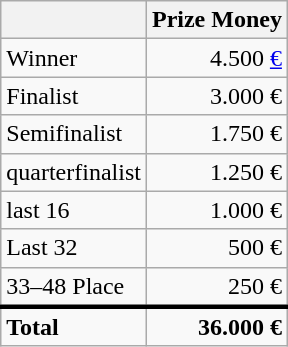<table class="wikitable sortable">
<tr>
<th></th>
<th>Prize Money</th>
</tr>
<tr>
<td>Winner</td>
<td style="text-align:right">4.500 <a href='#'>€</a></td>
</tr>
<tr>
<td>Finalist</td>
<td style="text-align:right">3.000 €</td>
</tr>
<tr>
<td>Semifinalist</td>
<td style="text-align:right">1.750 €</td>
</tr>
<tr>
<td>quarterfinalist</td>
<td style="text-align:right">1.250 €</td>
</tr>
<tr>
<td>last 16</td>
<td style="text-align:right">1.000 €</td>
</tr>
<tr>
<td>Last 32</td>
<td style="text-align:right">500 €</td>
</tr>
<tr>
<td>33–48 Place</td>
<td style="text-align:right">250 €</td>
</tr>
<tr>
<td style="border-top:medium solid"><strong>Total</strong></td>
<td style="border-top:medium solid; text-align:right"><strong>36.000 €</strong></td>
</tr>
</table>
